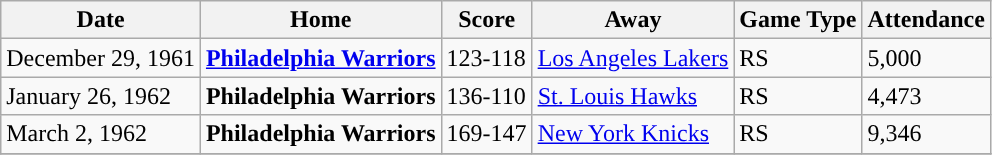<table class="wikitable">
<tr>
<th>Date</th>
<th>Home</th>
<th>Score</th>
<th>Away</th>
<th>Game Type</th>
<th>Attendance</th>
</tr>
<tr>
<td>December 29, 1961</td>
<td><strong><a href='#'>Philadelphia Warriors</a></strong></td>
<td>123-118</td>
<td><a href='#'>Los Angeles Lakers</a></td>
<td>RS</td>
<td>5,000</td>
</tr>
<tr>
<td>January 26, 1962</td>
<td><strong>Philadelphia Warriors</strong></td>
<td>136-110</td>
<td><a href='#'>St. Louis Hawks</a></td>
<td>RS</td>
<td>4,473</td>
</tr>
<tr>
<td>March 2, 1962</td>
<td><strong>Philadelphia Warriors</strong></td>
<td>169-147</td>
<td><a href='#'>New York Knicks</a></td>
<td>RS</td>
<td>9,346</td>
</tr>
<tr>
</tr>
</table>
